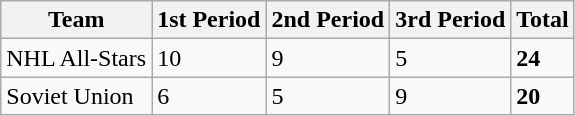<table class="wikitable">
<tr>
<th>Team</th>
<th>1st Period</th>
<th>2nd Period</th>
<th>3rd Period</th>
<th>Total</th>
</tr>
<tr>
<td>NHL All-Stars</td>
<td>10</td>
<td>9</td>
<td>5</td>
<td><strong>24</strong></td>
</tr>
<tr>
<td>Soviet Union</td>
<td>6</td>
<td>5</td>
<td>9</td>
<td><strong>20</strong></td>
</tr>
</table>
